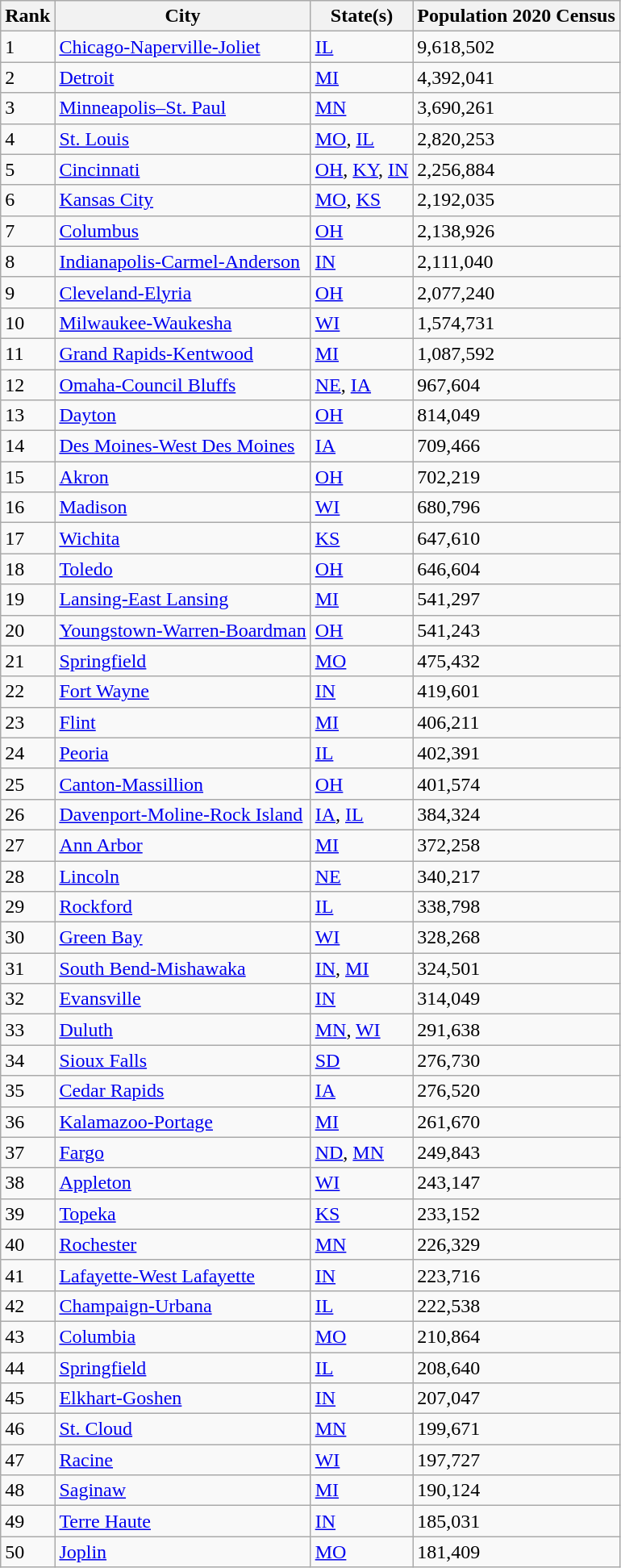<table class="wikitable">
<tr>
<th>Rank</th>
<th>City</th>
<th>State(s)</th>
<th>Population 2020 Census</th>
</tr>
<tr>
<td>1</td>
<td><a href='#'>Chicago-Naperville-Joliet</a></td>
<td><a href='#'>IL</a></td>
<td>9,618,502</td>
</tr>
<tr>
<td>2</td>
<td><a href='#'>Detroit</a></td>
<td><a href='#'>MI</a></td>
<td>4,392,041</td>
</tr>
<tr>
<td>3</td>
<td><a href='#'>Minneapolis–St. Paul</a></td>
<td><a href='#'>MN</a></td>
<td>3,690,261</td>
</tr>
<tr>
<td>4</td>
<td><a href='#'>St. Louis</a></td>
<td><a href='#'>MO</a>, <a href='#'>IL</a></td>
<td>2,820,253</td>
</tr>
<tr>
<td>5</td>
<td><a href='#'>Cincinnati</a></td>
<td><a href='#'>OH</a>, <a href='#'>KY</a>, <a href='#'>IN</a></td>
<td>2,256,884</td>
</tr>
<tr>
<td>6</td>
<td><a href='#'>Kansas City</a></td>
<td><a href='#'>MO</a>, <a href='#'>KS</a></td>
<td>2,192,035</td>
</tr>
<tr>
<td>7</td>
<td><a href='#'>Columbus</a></td>
<td><a href='#'>OH</a></td>
<td>2,138,926</td>
</tr>
<tr>
<td>8</td>
<td><a href='#'>Indianapolis-Carmel-Anderson</a></td>
<td><a href='#'>IN</a></td>
<td>2,111,040</td>
</tr>
<tr>
<td>9</td>
<td><a href='#'>Cleveland-Elyria</a></td>
<td><a href='#'>OH</a></td>
<td>2,077,240</td>
</tr>
<tr>
<td>10</td>
<td><a href='#'>Milwaukee-Waukesha</a></td>
<td><a href='#'>WI</a></td>
<td>1,574,731</td>
</tr>
<tr>
<td>11</td>
<td><a href='#'>Grand Rapids-Kentwood</a></td>
<td><a href='#'>MI</a></td>
<td>1,087,592</td>
</tr>
<tr>
<td>12</td>
<td><a href='#'>Omaha-Council Bluffs</a></td>
<td><a href='#'>NE</a>, <a href='#'>IA</a></td>
<td>967,604</td>
</tr>
<tr>
<td>13</td>
<td><a href='#'>Dayton</a></td>
<td><a href='#'>OH</a></td>
<td>814,049</td>
</tr>
<tr>
<td>14</td>
<td><a href='#'>Des Moines-West Des Moines</a></td>
<td><a href='#'>IA</a></td>
<td>709,466</td>
</tr>
<tr>
<td>15</td>
<td><a href='#'>Akron</a></td>
<td><a href='#'>OH</a></td>
<td>702,219</td>
</tr>
<tr>
<td>16</td>
<td><a href='#'>Madison</a></td>
<td><a href='#'>WI</a></td>
<td>680,796</td>
</tr>
<tr>
<td>17</td>
<td><a href='#'>Wichita</a></td>
<td><a href='#'>KS</a></td>
<td>647,610</td>
</tr>
<tr>
<td>18</td>
<td><a href='#'>Toledo</a></td>
<td><a href='#'>OH</a></td>
<td>646,604</td>
</tr>
<tr>
<td>19</td>
<td><a href='#'>Lansing-East Lansing</a></td>
<td><a href='#'>MI</a></td>
<td>541,297</td>
</tr>
<tr>
<td>20</td>
<td><a href='#'>Youngstown-Warren-Boardman</a></td>
<td><a href='#'>OH</a></td>
<td>541,243</td>
</tr>
<tr>
<td>21</td>
<td><a href='#'>Springfield</a></td>
<td><a href='#'>MO</a></td>
<td>475,432</td>
</tr>
<tr>
<td>22</td>
<td><a href='#'>Fort Wayne</a></td>
<td><a href='#'>IN</a></td>
<td>419,601</td>
</tr>
<tr>
<td>23</td>
<td><a href='#'>Flint</a></td>
<td><a href='#'>MI</a></td>
<td>406,211</td>
</tr>
<tr>
<td>24</td>
<td><a href='#'>Peoria</a></td>
<td><a href='#'>IL</a></td>
<td>402,391</td>
</tr>
<tr>
<td>25</td>
<td><a href='#'>Canton-Massillion</a></td>
<td><a href='#'>OH</a></td>
<td>401,574</td>
</tr>
<tr>
<td>26</td>
<td><a href='#'>Davenport-Moline-Rock Island</a></td>
<td><a href='#'>IA</a>, <a href='#'>IL</a></td>
<td>384,324</td>
</tr>
<tr>
<td>27</td>
<td><a href='#'>Ann Arbor</a></td>
<td><a href='#'>MI</a></td>
<td>372,258</td>
</tr>
<tr>
<td>28</td>
<td><a href='#'>Lincoln</a></td>
<td><a href='#'>NE</a></td>
<td>340,217</td>
</tr>
<tr>
<td>29</td>
<td><a href='#'>Rockford</a></td>
<td><a href='#'>IL</a></td>
<td>338,798</td>
</tr>
<tr>
<td>30</td>
<td><a href='#'>Green Bay</a></td>
<td><a href='#'>WI</a></td>
<td>328,268</td>
</tr>
<tr>
<td>31</td>
<td><a href='#'>South Bend-Mishawaka</a></td>
<td><a href='#'>IN</a>, <a href='#'>MI</a></td>
<td>324,501</td>
</tr>
<tr>
<td>32</td>
<td><a href='#'>Evansville</a></td>
<td><a href='#'>IN</a></td>
<td>314,049</td>
</tr>
<tr>
<td>33</td>
<td><a href='#'>Duluth</a></td>
<td><a href='#'>MN</a>, <a href='#'>WI</a></td>
<td>291,638</td>
</tr>
<tr>
<td>34</td>
<td><a href='#'>Sioux Falls</a></td>
<td><a href='#'>SD</a></td>
<td>276,730</td>
</tr>
<tr>
<td>35</td>
<td><a href='#'>Cedar Rapids</a></td>
<td><a href='#'>IA</a></td>
<td>276,520</td>
</tr>
<tr>
<td>36</td>
<td><a href='#'>Kalamazoo-Portage</a></td>
<td><a href='#'>MI</a></td>
<td>261,670</td>
</tr>
<tr>
<td>37</td>
<td><a href='#'>Fargo</a></td>
<td><a href='#'>ND</a>,  <a href='#'>MN</a></td>
<td>249,843</td>
</tr>
<tr>
<td>38</td>
<td><a href='#'>Appleton</a></td>
<td><a href='#'>WI</a></td>
<td>243,147</td>
</tr>
<tr>
<td>39</td>
<td><a href='#'>Topeka</a></td>
<td><a href='#'>KS</a></td>
<td>233,152</td>
</tr>
<tr>
<td>40</td>
<td><a href='#'>Rochester</a></td>
<td><a href='#'>MN</a></td>
<td>226,329</td>
</tr>
<tr>
<td>41</td>
<td><a href='#'>Lafayette-West Lafayette</a></td>
<td><a href='#'>IN</a></td>
<td>223,716</td>
</tr>
<tr>
<td>42</td>
<td><a href='#'>Champaign-Urbana</a></td>
<td><a href='#'>IL</a></td>
<td>222,538</td>
</tr>
<tr>
<td>43</td>
<td><a href='#'>Columbia</a></td>
<td><a href='#'>MO</a></td>
<td>210,864</td>
</tr>
<tr>
<td>44</td>
<td><a href='#'>Springfield</a></td>
<td><a href='#'>IL</a></td>
<td>208,640</td>
</tr>
<tr>
<td>45</td>
<td><a href='#'>Elkhart-Goshen</a></td>
<td><a href='#'>IN</a></td>
<td>207,047</td>
</tr>
<tr>
<td>46</td>
<td><a href='#'>St. Cloud</a></td>
<td><a href='#'>MN</a></td>
<td>199,671</td>
</tr>
<tr>
<td>47</td>
<td><a href='#'>Racine</a></td>
<td><a href='#'>WI</a></td>
<td>197,727</td>
</tr>
<tr>
<td>48</td>
<td><a href='#'>Saginaw</a></td>
<td><a href='#'>MI</a></td>
<td>190,124</td>
</tr>
<tr>
<td>49</td>
<td><a href='#'>Terre Haute</a></td>
<td><a href='#'>IN</a></td>
<td>185,031</td>
</tr>
<tr>
<td>50</td>
<td><a href='#'>Joplin</a></td>
<td><a href='#'>MO</a></td>
<td>181,409</td>
</tr>
</table>
